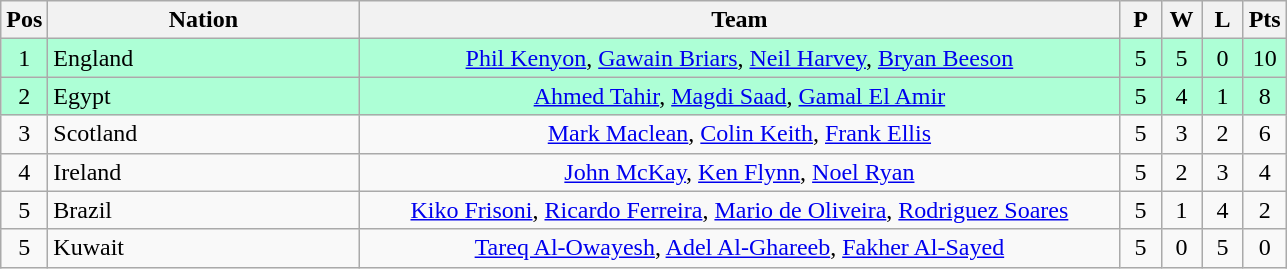<table class="wikitable" style="font-size: 100%">
<tr>
<th width=20>Pos</th>
<th width=200>Nation</th>
<th width=500>Team</th>
<th width=20>P</th>
<th width=20>W</th>
<th width=20>L</th>
<th width=20>Pts</th>
</tr>
<tr align=center style="background: #ADFFD6;">
<td>1</td>
<td align="left"> England</td>
<td><a href='#'>Phil Kenyon</a>, <a href='#'>Gawain Briars</a>, <a href='#'>Neil Harvey</a>, <a href='#'>Bryan Beeson</a></td>
<td>5</td>
<td>5</td>
<td>0</td>
<td>10</td>
</tr>
<tr align=center style="background: #ADFFD6;">
<td>2</td>
<td align="left"> Egypt</td>
<td><a href='#'>Ahmed Tahir</a>, <a href='#'>Magdi Saad</a>, <a href='#'>Gamal El Amir</a></td>
<td>5</td>
<td>4</td>
<td>1</td>
<td>8</td>
</tr>
<tr align=center>
<td>3</td>
<td align="left"> Scotland</td>
<td><a href='#'>Mark Maclean</a>, <a href='#'>Colin Keith</a>, <a href='#'>Frank Ellis</a></td>
<td>5</td>
<td>3</td>
<td>2</td>
<td>6</td>
</tr>
<tr align=center>
<td>4</td>
<td align="left"> Ireland</td>
<td><a href='#'>John McKay</a>, <a href='#'>Ken Flynn</a>, <a href='#'>Noel Ryan</a></td>
<td>5</td>
<td>2</td>
<td>3</td>
<td>4</td>
</tr>
<tr align=center>
<td>5</td>
<td align="left"> Brazil</td>
<td><a href='#'>Kiko Frisoni</a>, <a href='#'>Ricardo Ferreira</a>, <a href='#'>Mario de Oliveira</a>, <a href='#'>Rodriguez Soares</a></td>
<td>5</td>
<td>1</td>
<td>4</td>
<td>2</td>
</tr>
<tr align=center>
<td>5</td>
<td align="left"> Kuwait</td>
<td><a href='#'>Tareq Al-Owayesh</a>, <a href='#'>Adel Al-Ghareeb</a>, <a href='#'>Fakher Al-Sayed</a></td>
<td>5</td>
<td>0</td>
<td>5</td>
<td>0</td>
</tr>
</table>
